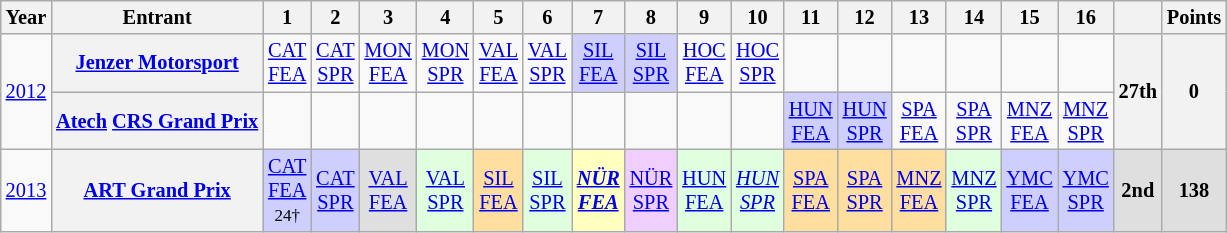<table class="wikitable" style="text-align:center; font-size:85%">
<tr>
<th>Year</th>
<th>Entrant</th>
<th>1</th>
<th>2</th>
<th>3</th>
<th>4</th>
<th>5</th>
<th>6</th>
<th>7</th>
<th>8</th>
<th>9</th>
<th>10</th>
<th>11</th>
<th>12</th>
<th>13</th>
<th>14</th>
<th>15</th>
<th>16</th>
<th></th>
<th>Points</th>
</tr>
<tr>
<td rowspan=2><a href='#'>2012</a></td>
<th nowrap><a href='#'>Jenzer Motorsport</a></th>
<td><a href='#'>CAT<br>FEA</a></td>
<td><a href='#'>CAT<br>SPR</a></td>
<td><a href='#'>MON<br>FEA</a></td>
<td><a href='#'>MON<br>SPR</a></td>
<td><a href='#'>VAL<br>FEA</a></td>
<td><a href='#'>VAL<br>SPR</a></td>
<td style="background:#cfcfff;"><a href='#'>SIL<br>FEA</a><br></td>
<td style="background:#cfcfff;"><a href='#'>SIL<br>SPR</a><br></td>
<td><a href='#'>HOC<br>FEA</a></td>
<td><a href='#'>HOC<br>SPR</a></td>
<td></td>
<td></td>
<td></td>
<td></td>
<td></td>
<td></td>
<th rowspan=2>27th</th>
<th rowspan=2>0</th>
</tr>
<tr>
<th nowrap><a href='#'>Atech</a> <a href='#'>CRS Grand Prix</a></th>
<td></td>
<td></td>
<td></td>
<td></td>
<td></td>
<td></td>
<td></td>
<td></td>
<td></td>
<td></td>
<td style="background:#cfcfff;"><a href='#'>HUN<br>FEA</a><br></td>
<td style="background:#cfcfff;"><a href='#'>HUN<br>SPR</a><br></td>
<td><a href='#'>SPA<br>FEA</a></td>
<td><a href='#'>SPA<br>SPR</a></td>
<td><a href='#'>MNZ<br>FEA</a></td>
<td><a href='#'>MNZ<br>SPR</a></td>
</tr>
<tr>
<td><a href='#'>2013</a></td>
<th nowrap><a href='#'>ART Grand Prix</a></th>
<td style="background:#cfcfff;"><a href='#'>CAT<br>FEA</a><br><small>24†</small></td>
<td style="background:#cfcfff;"><a href='#'>CAT<br>SPR</a><br></td>
<td style="background:#DFDFDF;"><a href='#'>VAL<br>FEA</a><br></td>
<td style="background:#DFFFDF;"><a href='#'>VAL<br>SPR</a><br></td>
<td style="background:#FFDF9F;"><a href='#'>SIL<br>FEA</a><br></td>
<td style="background:#DFFFDF;"><a href='#'>SIL<br>SPR</a><br></td>
<td style="background:#FFFFBF;"><strong><em><a href='#'>NÜR<br>FEA</a></em></strong><br></td>
<td style="background:#EFCFFF;"><a href='#'>NÜR<br>SPR</a><br></td>
<td style="background:#DFFFDF;"><a href='#'>HUN<br>FEA</a><br></td>
<td style="background:#DFFFDF;"><em><a href='#'>HUN<br>SPR</a></em><br></td>
<td style="background:#FFDF9F;"><a href='#'>SPA<br>FEA</a><br></td>
<td style="background:#FFDF9F;"><a href='#'>SPA<br>SPR</a><br></td>
<td style="background:#FFDF9F;"><a href='#'>MNZ<br>FEA</a><br></td>
<td style="background:#DFFFDF;"><a href='#'>MNZ<br>SPR</a><br></td>
<td style="background:#cfcfff;"><a href='#'>YMC<br>FEA</a><br></td>
<td style="background:#cfcfff;"><a href='#'>YMC<br>SPR</a><br></td>
<td style="background:#DFDFDF;"><strong>2nd</strong></td>
<td style="background:#DFDFDF;"><strong>138</strong></td>
</tr>
</table>
